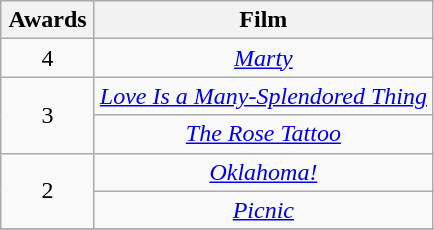<table class="wikitable" rowspan="2" style="text-align:center;">
<tr>
<th scope="col" style="width:55px;">Awards</th>
<th scope="col" style="text-align:center;">Film</th>
</tr>
<tr>
<td rowspan=1, style="text-align:center">4</td>
<td><em><a href='#'>Marty</a></em></td>
</tr>
<tr>
<td rowspan=2, style="text-align:center">3</td>
<td><em><a href='#'>Love Is a Many-Splendored Thing</a></em></td>
</tr>
<tr>
<td><em><a href='#'>The Rose Tattoo</a></em></td>
</tr>
<tr>
<td rowspan=2, style="text-align:center">2</td>
<td><em><a href='#'>Oklahoma!</a></em></td>
</tr>
<tr>
<td><em><a href='#'>Picnic</a></em></td>
</tr>
<tr>
</tr>
</table>
